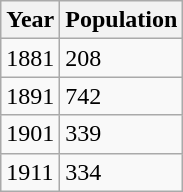<table class="wikitable">
<tr>
<th>Year</th>
<th>Population</th>
</tr>
<tr>
<td>1881</td>
<td>208</td>
</tr>
<tr>
<td>1891</td>
<td>742</td>
</tr>
<tr>
<td>1901</td>
<td>339</td>
</tr>
<tr>
<td>1911</td>
<td>334</td>
</tr>
</table>
